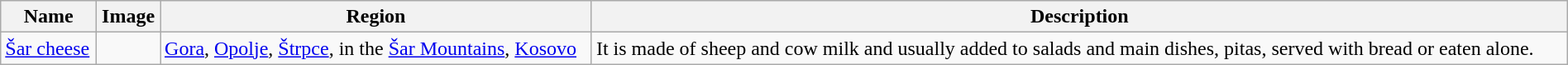<table class="wikitable sortable" style="width:100%">
<tr>
<th>Name</th>
<th class="unsortable">Image</th>
<th>Region</th>
<th>Description</th>
</tr>
<tr>
<td><a href='#'>Šar cheese</a></td>
<td></td>
<td><a href='#'>Gora</a>, <a href='#'>Opolje</a>, <a href='#'>Štrpce</a>, in the <a href='#'>Šar Mountains</a>, <a href='#'>Kosovo</a></td>
<td>It is made of sheep and cow milk and usually added to salads and main dishes, pitas, served with bread or eaten alone. </td>
</tr>
</table>
